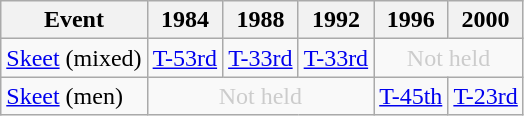<table class="wikitable" style="text-align: center">
<tr>
<th>Event</th>
<th>1984</th>
<th>1988</th>
<th>1992</th>
<th>1996</th>
<th>2000</th>
</tr>
<tr>
<td align=left><a href='#'>Skeet</a> (mixed)</td>
<td><a href='#'>T-53rd</a></td>
<td><a href='#'>T-33rd</a></td>
<td><a href='#'>T-33rd</a></td>
<td colspan=2 style="color: #cccccc">Not held</td>
</tr>
<tr>
<td align=left><a href='#'>Skeet</a> (men)</td>
<td colspan=3 style="color: #cccccc">Not held</td>
<td><a href='#'>T-45th</a></td>
<td><a href='#'>T-23rd</a></td>
</tr>
</table>
